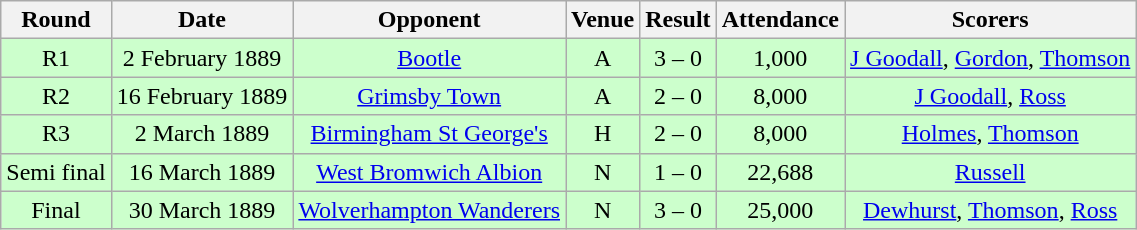<table class="wikitable" style="font-size:100%; text-align:center">
<tr>
<th>Round</th>
<th>Date</th>
<th>Opponent</th>
<th>Venue</th>
<th>Result</th>
<th>Attendance</th>
<th>Scorers</th>
</tr>
<tr style="background-color: #CCFFCC;">
<td>R1</td>
<td>2 February 1889</td>
<td><a href='#'>Bootle</a></td>
<td>A</td>
<td>3 – 0</td>
<td>1,000</td>
<td><a href='#'>J Goodall</a>, <a href='#'>Gordon</a>, <a href='#'>Thomson</a></td>
</tr>
<tr style="background-color: #CCFFCC;">
<td>R2</td>
<td>16 February 1889</td>
<td><a href='#'>Grimsby Town</a></td>
<td>A</td>
<td>2 – 0</td>
<td>8,000</td>
<td><a href='#'>J Goodall</a>, <a href='#'>Ross</a></td>
</tr>
<tr style="background-color: #CCFFCC;">
<td>R3</td>
<td>2 March 1889</td>
<td><a href='#'>Birmingham St George's</a></td>
<td>H</td>
<td>2 – 0</td>
<td>8,000</td>
<td><a href='#'>Holmes</a>, <a href='#'>Thomson</a></td>
</tr>
<tr style="background-color: #CCFFCC;">
<td>Semi final</td>
<td>16 March 1889</td>
<td><a href='#'>West Bromwich Albion</a></td>
<td>N</td>
<td>1 – 0</td>
<td>22,688</td>
<td><a href='#'>Russell</a></td>
</tr>
<tr style="background-color: #CCFFCC;">
<td>Final</td>
<td>30 March 1889</td>
<td><a href='#'>Wolverhampton Wanderers</a></td>
<td>N</td>
<td>3 – 0</td>
<td>25,000</td>
<td><a href='#'>Dewhurst</a>, <a href='#'>Thomson</a>, <a href='#'>Ross</a></td>
</tr>
</table>
